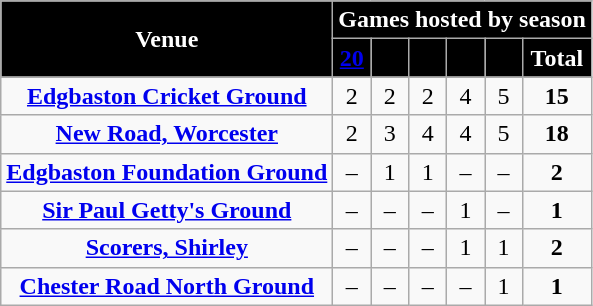<table class="wikitable" style="font-size:100%">
<tr>
<th rowspan=2 style="background:black; color:white">Venue</th>
<th colspan=6 style="background:black; color:white">Games hosted by season</th>
</tr>
<tr align=center style="background:black;">
<td><strong><a href='#'><span>20</span></a></strong></td>
<td><strong><span>21</span></strong></td>
<td><strong><span>22</span></strong></td>
<td><strong><span>23</span></strong></td>
<td><strong><span>24</span></strong></td>
<td style="color:white"><strong>Total</strong></td>
</tr>
<tr align=center>
<td><strong><a href='#'>Edgbaston Cricket Ground</a></strong></td>
<td>2</td>
<td>2</td>
<td>2</td>
<td>4</td>
<td>5</td>
<td><strong>15</strong></td>
</tr>
<tr align=center>
<td><strong><a href='#'>New Road, Worcester</a></strong></td>
<td>2</td>
<td>3</td>
<td>4</td>
<td>4</td>
<td>5</td>
<td><strong>18</strong></td>
</tr>
<tr align=center>
<td><strong><a href='#'>Edgbaston Foundation Ground</a></strong></td>
<td>–</td>
<td>1</td>
<td>1</td>
<td>–</td>
<td>–</td>
<td><strong>2</strong></td>
</tr>
<tr align=center>
<td><strong><a href='#'>Sir Paul Getty's Ground</a></strong></td>
<td>–</td>
<td>–</td>
<td>–</td>
<td>1</td>
<td>–</td>
<td><strong>1</strong></td>
</tr>
<tr align=center>
<td><strong><a href='#'>Scorers, Shirley</a></strong></td>
<td>–</td>
<td>–</td>
<td>–</td>
<td>1</td>
<td>1</td>
<td><strong>2</strong></td>
</tr>
<tr align=center>
<td><strong><a href='#'>Chester Road North Ground</a></strong></td>
<td>–</td>
<td>–</td>
<td>–</td>
<td>–</td>
<td>1</td>
<td><strong>1</strong></td>
</tr>
</table>
